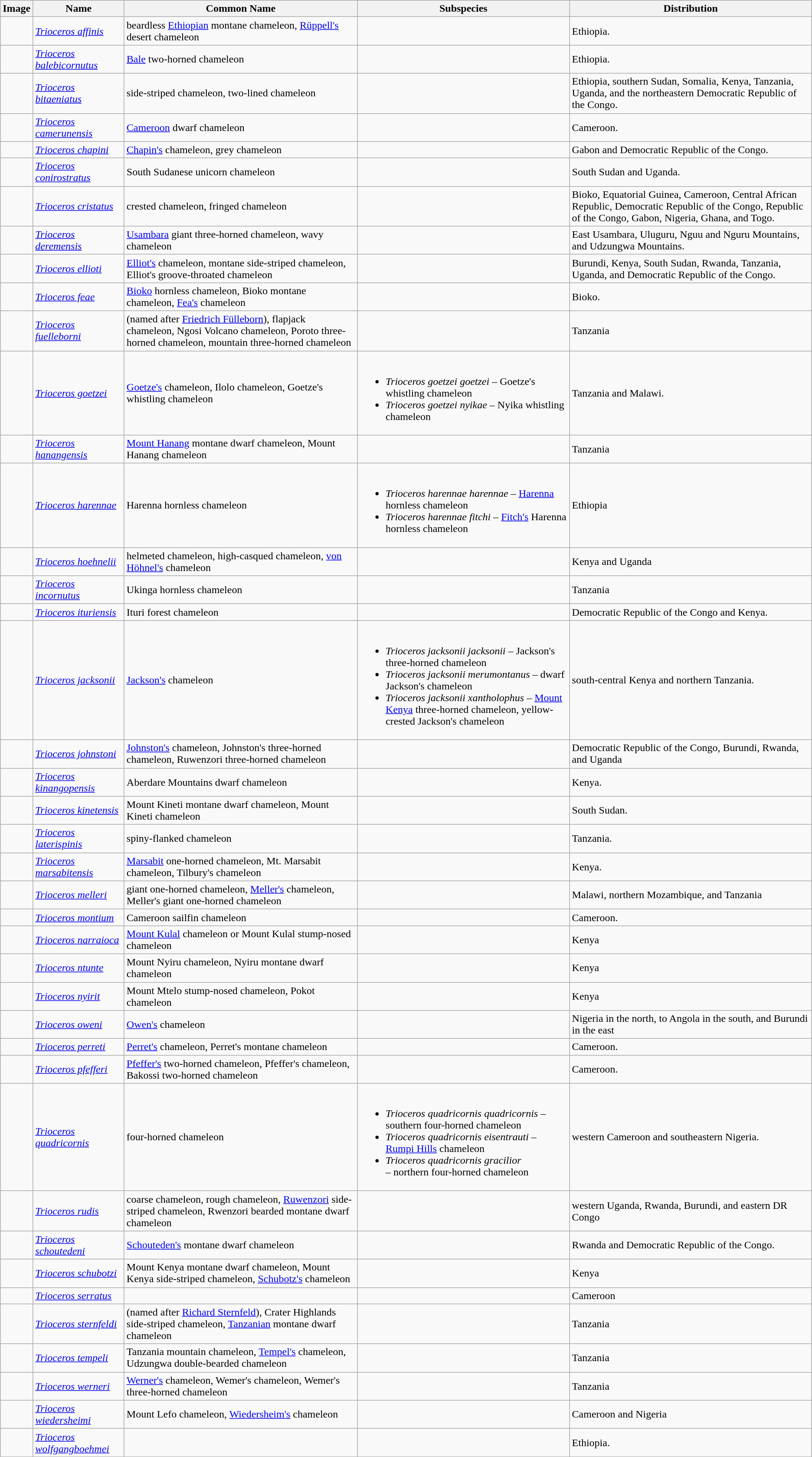<table class="wikitable">
<tr>
<th>Image</th>
<th>Name</th>
<th>Common Name</th>
<th>Subspecies</th>
<th>Distribution</th>
</tr>
<tr>
<td></td>
<td><em><a href='#'>Trioceros affinis</a></em> <br></td>
<td>beardless <a href='#'>Ethiopian</a> montane chameleon, <a href='#'>Rüppell's</a> desert chameleon</td>
<td></td>
<td>Ethiopia.</td>
</tr>
<tr>
<td></td>
<td><em><a href='#'>Trioceros balebicornutus</a></em>  <br></td>
<td><a href='#'>Bale</a> two-horned chameleon</td>
<td></td>
<td>Ethiopia.</td>
</tr>
<tr>
<td></td>
<td><em><a href='#'>Trioceros bitaeniatus</a></em> <br></td>
<td>side-striped chameleon, two-lined chameleon</td>
<td></td>
<td>Ethiopia, southern Sudan, Somalia, Kenya, Tanzania, Uganda, and the northeastern Democratic Republic of the Congo.</td>
</tr>
<tr>
<td></td>
<td><em><a href='#'>Trioceros camerunensis</a></em> <br></td>
<td><a href='#'>Cameroon</a> dwarf chameleon</td>
<td></td>
<td>Cameroon.</td>
</tr>
<tr>
<td></td>
<td><em><a href='#'>Trioceros chapini</a></em> <br></td>
<td><a href='#'>Chapin's</a> chameleon, grey chameleon</td>
<td></td>
<td>Gabon and Democratic Republic of the Congo.</td>
</tr>
<tr>
<td></td>
<td><em><a href='#'>Trioceros conirostratus</a></em> <br></td>
<td>South Sudanese unicorn chameleon</td>
<td></td>
<td>South Sudan and Uganda.</td>
</tr>
<tr>
<td></td>
<td><em><a href='#'>Trioceros cristatus</a></em> <br></td>
<td>crested chameleon, fringed chameleon</td>
<td></td>
<td>Bioko, Equatorial Guinea, Cameroon, Central African Republic, Democratic Republic of the Congo, Republic of the Congo, Gabon, Nigeria, Ghana, and Togo.</td>
</tr>
<tr>
<td></td>
<td><em><a href='#'>Trioceros deremensis</a></em> <br></td>
<td><a href='#'>Usambara</a> giant three-horned chameleon, wavy chameleon</td>
<td></td>
<td>East Usambara, Uluguru, Nguu and Nguru Mountains, and Udzungwa Mountains.</td>
</tr>
<tr>
<td></td>
<td><em><a href='#'>Trioceros ellioti</a></em> <br></td>
<td><a href='#'>Elliot's</a> chameleon, montane side-striped chameleon, Elliot's groove-throated chameleon</td>
<td></td>
<td>Burundi, Kenya, South Sudan, Rwanda, Tanzania, Uganda, and Democratic Republic of the Congo.</td>
</tr>
<tr>
<td></td>
<td><em><a href='#'>Trioceros feae</a></em> <br></td>
<td><a href='#'>Bioko</a> hornless chameleon, Bioko montane chameleon, <a href='#'>Fea's</a> chameleon</td>
<td></td>
<td>Bioko.</td>
</tr>
<tr>
<td></td>
<td><em><a href='#'>Trioceros fuelleborni</a></em> <br></td>
<td>(named after <a href='#'>Friedrich Fülleborn</a>), flapjack chameleon, Ngosi Volcano chameleon, Poroto three-horned chameleon, mountain three-horned chameleon</td>
<td></td>
<td>Tanzania</td>
</tr>
<tr>
<td></td>
<td><em><a href='#'>Trioceros goetzei</a></em> <br></td>
<td><a href='#'>Goetze's</a> chameleon, Ilolo chameleon, Goetze's whistling chameleon</td>
<td><br><ul><li><em>Trioceros goetzei goetzei</em>  – Goetze's whistling chameleon</li><li><em>Trioceros goetzei nyikae</em>  – Nyika whistling chameleon</li></ul></td>
<td>Tanzania and Malawi.</td>
</tr>
<tr>
<td></td>
<td><em><a href='#'>Trioceros hanangensis</a></em> <br></td>
<td><a href='#'>Mount Hanang</a> montane dwarf chameleon, Mount Hanang chameleon</td>
<td></td>
<td>Tanzania</td>
</tr>
<tr>
<td></td>
<td><em><a href='#'>Trioceros harennae</a></em> <br></td>
<td>Harenna hornless chameleon</td>
<td><br><ul><li><em>Trioceros harennae harennae</em>  – <a href='#'>Harenna</a> hornless chameleon</li><li><em>Trioceros harennae fitchi</em>  – <a href='#'>Fitch's</a> Harenna hornless chameleon</li></ul></td>
<td>Ethiopia</td>
</tr>
<tr>
<td></td>
<td><em><a href='#'>Trioceros hoehnelii</a></em> <br></td>
<td>helmeted chameleon,  high-casqued chameleon, <a href='#'>von Höhnel's</a> chameleon</td>
<td></td>
<td>Kenya and Uganda</td>
</tr>
<tr>
<td></td>
<td><em><a href='#'>Trioceros incornutus</a></em> <br></td>
<td>Ukinga hornless chameleon</td>
<td></td>
<td>Tanzania</td>
</tr>
<tr>
<td></td>
<td><em><a href='#'>Trioceros ituriensis</a></em> <br></td>
<td>Ituri forest chameleon</td>
<td></td>
<td>Democratic Republic of the Congo and Kenya.</td>
</tr>
<tr>
<td></td>
<td><em><a href='#'>Trioceros jacksonii</a></em> <br></td>
<td><a href='#'>Jackson's</a> chameleon</td>
<td><br><ul><li><em>Trioceros jacksonii jacksonii</em>  – Jackson's three-horned chameleon</li><li><em>Trioceros jacksonii merumontanus</em>  – dwarf Jackson's chameleon</li><li><em>Trioceros jacksonii xantholophus</em>  – <a href='#'>Mount Kenya</a> three-horned chameleon, yellow-crested Jackson's chameleon</li></ul></td>
<td>south-central Kenya and northern Tanzania.</td>
</tr>
<tr>
<td></td>
<td><em><a href='#'>Trioceros johnstoni</a></em> <br></td>
<td><a href='#'>Johnston's</a> chameleon, Johnston's three-horned chameleon, Ruwenzori three-horned chameleon</td>
<td></td>
<td>Democratic Republic of the Congo, Burundi, Rwanda, and Uganda</td>
</tr>
<tr>
<td></td>
<td><em><a href='#'>Trioceros kinangopensis</a></em> <br></td>
<td>Aberdare Mountains dwarf chameleon</td>
<td></td>
<td>Kenya.</td>
</tr>
<tr>
<td></td>
<td><em><a href='#'>Trioceros kinetensis</a></em> <br></td>
<td>Mount Kineti montane dwarf chameleon, Mount Kineti chameleon</td>
<td></td>
<td>South Sudan.</td>
</tr>
<tr>
<td></td>
<td><em><a href='#'>Trioceros laterispinis</a></em> <br></td>
<td>spiny-flanked chameleon</td>
<td></td>
<td>Tanzania.</td>
</tr>
<tr>
<td></td>
<td><em><a href='#'>Trioceros marsabitensis</a></em> <br></td>
<td><a href='#'>Marsabit</a> one-horned chameleon, Mt. Marsabit chameleon, Tilbury's chameleon</td>
<td></td>
<td>Kenya.</td>
</tr>
<tr>
<td></td>
<td><em><a href='#'>Trioceros melleri</a></em> <br></td>
<td>giant one-horned chameleon, <a href='#'>Meller's</a> chameleon, Meller's giant one-horned chameleon</td>
<td></td>
<td>Malawi, northern Mozambique, and Tanzania</td>
</tr>
<tr>
<td></td>
<td><em><a href='#'>Trioceros montium</a></em> <br></td>
<td>Cameroon sailfin chameleon</td>
<td></td>
<td>Cameroon.</td>
</tr>
<tr>
<td></td>
<td><em><a href='#'>Trioceros narraioca</a></em> <br></td>
<td><a href='#'>Mount Kulal</a> chameleon or Mount Kulal stump-nosed chameleon</td>
<td></td>
<td>Kenya</td>
</tr>
<tr>
<td></td>
<td><em><a href='#'>Trioceros ntunte</a></em> <br></td>
<td>Mount Nyiru chameleon, Nyiru montane dwarf chameleon</td>
<td></td>
<td>Kenya</td>
</tr>
<tr>
<td></td>
<td><em><a href='#'>Trioceros nyirit</a></em> <br></td>
<td>Mount Mtelo stump-nosed chameleon, Pokot chameleon</td>
<td></td>
<td>Kenya</td>
</tr>
<tr>
<td></td>
<td><em><a href='#'>Trioceros oweni</a></em> <br></td>
<td><a href='#'>Owen's</a> chameleon</td>
<td></td>
<td>Nigeria in the north, to Angola in the south, and Burundi in the east</td>
</tr>
<tr>
<td></td>
<td><em><a href='#'>Trioceros perreti</a></em> <br></td>
<td><a href='#'>Perret's</a> chameleon, Perret's montane chameleon</td>
<td></td>
<td>Cameroon.</td>
</tr>
<tr>
<td></td>
<td><em><a href='#'>Trioceros pfefferi</a></em> <br></td>
<td><a href='#'>Pfeffer's</a> two-horned chameleon, Pfeffer's chameleon, Bakossi two-horned chameleon</td>
<td></td>
<td>Cameroon.</td>
</tr>
<tr>
<td></td>
<td><em><a href='#'>Trioceros quadricornis</a></em> <br></td>
<td>four-horned chameleon</td>
<td><br><ul><li><em>Trioceros quadricornis quadricornis</em>  – southern four-horned chameleon</li><li><em>Trioceros quadricornis eisentrauti</em>  – <a href='#'>Rumpi Hills</a> chameleon</li><li><em>Trioceros quadricornis gracilior</em> <br> – northern four-horned chameleon</li></ul></td>
<td>western Cameroon and southeastern Nigeria.</td>
</tr>
<tr>
<td></td>
<td><em><a href='#'>Trioceros rudis</a></em> <br></td>
<td>coarse chameleon, rough chameleon, <a href='#'>Ruwenzori</a> side-striped chameleon, Rwenzori bearded montane dwarf chameleon</td>
<td></td>
<td>western Uganda, Rwanda, Burundi, and eastern DR Congo</td>
</tr>
<tr>
<td></td>
<td><em><a href='#'>Trioceros schoutedeni</a></em> <br></td>
<td><a href='#'>Schouteden's</a> montane dwarf chameleon</td>
<td></td>
<td>Rwanda and Democratic Republic of the Congo.</td>
</tr>
<tr>
<td></td>
<td><em><a href='#'>Trioceros schubotzi</a></em> <br></td>
<td>Mount Kenya montane dwarf chameleon, Mount Kenya side-striped chameleon, <a href='#'>Schubotz's</a> chameleon</td>
<td></td>
<td>Kenya</td>
</tr>
<tr>
<td></td>
<td><em><a href='#'>Trioceros serratus</a></em> <br></td>
<td></td>
<td></td>
<td>Cameroon</td>
</tr>
<tr>
<td></td>
<td><em><a href='#'>Trioceros sternfeldi</a></em> <br></td>
<td>(named after <a href='#'>Richard Sternfeld</a>), Crater Highlands side-striped chameleon, <a href='#'>Tanzanian</a> montane dwarf chameleon</td>
<td></td>
<td>Tanzania</td>
</tr>
<tr>
<td></td>
<td><em><a href='#'>Trioceros tempeli</a></em> <br></td>
<td>Tanzania mountain chameleon, <a href='#'>Tempel's</a> chameleon, Udzungwa double-bearded chameleon</td>
<td></td>
<td>Tanzania</td>
</tr>
<tr>
<td></td>
<td><em><a href='#'>Trioceros werneri</a></em> <br></td>
<td><a href='#'>Werner's</a> chameleon, Wemer's chameleon, Wemer's three-horned chameleon</td>
<td></td>
<td>Tanzania</td>
</tr>
<tr>
<td></td>
<td><em><a href='#'>Trioceros wiedersheimi</a></em> <br></td>
<td>Mount Lefo chameleon, <a href='#'>Wiedersheim's</a> chameleon</td>
<td></td>
<td>Cameroon and Nigeria</td>
</tr>
<tr>
<td></td>
<td><em><a href='#'>Trioceros wolfgangboehmei</a></em> <br></td>
<td></td>
<td></td>
<td>Ethiopia.</td>
</tr>
<tr>
</tr>
</table>
